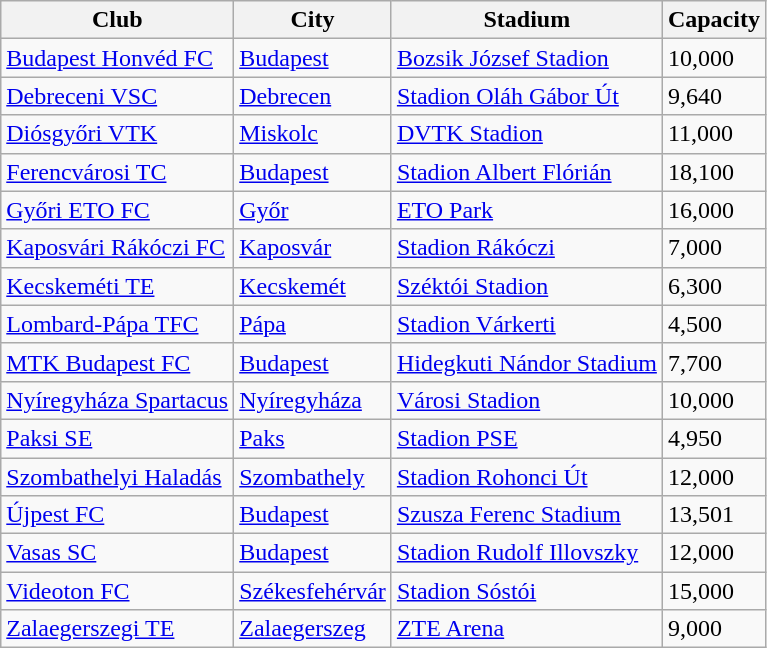<table class="wikitable sortable">
<tr>
<th>Club</th>
<th>City</th>
<th>Stadium</th>
<th>Capacity</th>
</tr>
<tr>
<td><a href='#'>Budapest Honvéd FC</a></td>
<td><a href='#'>Budapest</a></td>
<td><a href='#'>Bozsik József Stadion</a></td>
<td>10,000</td>
</tr>
<tr>
<td><a href='#'>Debreceni VSC</a></td>
<td><a href='#'>Debrecen</a></td>
<td><a href='#'>Stadion Oláh Gábor Út</a></td>
<td>9,640</td>
</tr>
<tr>
<td><a href='#'>Diósgyőri VTK</a></td>
<td><a href='#'>Miskolc</a></td>
<td><a href='#'>DVTK Stadion</a></td>
<td>11,000</td>
</tr>
<tr>
<td><a href='#'>Ferencvárosi TC</a></td>
<td><a href='#'>Budapest</a></td>
<td><a href='#'>Stadion Albert Flórián</a></td>
<td>18,100</td>
</tr>
<tr>
<td><a href='#'>Győri ETO FC</a></td>
<td><a href='#'>Győr</a></td>
<td><a href='#'>ETO Park</a></td>
<td>16,000</td>
</tr>
<tr>
<td><a href='#'>Kaposvári Rákóczi FC</a></td>
<td><a href='#'>Kaposvár</a></td>
<td><a href='#'>Stadion Rákóczi</a></td>
<td>7,000</td>
</tr>
<tr>
<td><a href='#'>Kecskeméti TE</a></td>
<td><a href='#'>Kecskemét</a></td>
<td><a href='#'>Széktói Stadion</a></td>
<td>6,300</td>
</tr>
<tr>
<td><a href='#'>Lombard-Pápa TFC</a></td>
<td><a href='#'>Pápa</a></td>
<td><a href='#'>Stadion Várkerti</a></td>
<td>4,500</td>
</tr>
<tr>
<td><a href='#'>MTK Budapest FC</a></td>
<td><a href='#'>Budapest</a></td>
<td><a href='#'>Hidegkuti Nándor Stadium</a></td>
<td>7,700</td>
</tr>
<tr>
<td><a href='#'>Nyíregyháza Spartacus</a></td>
<td><a href='#'>Nyíregyháza</a></td>
<td><a href='#'>Városi Stadion</a></td>
<td>10,000</td>
</tr>
<tr>
<td><a href='#'>Paksi SE</a></td>
<td><a href='#'>Paks</a></td>
<td><a href='#'>Stadion PSE</a></td>
<td>4,950</td>
</tr>
<tr>
<td><a href='#'>Szombathelyi Haladás</a></td>
<td><a href='#'>Szombathely</a></td>
<td><a href='#'>Stadion Rohonci Út</a></td>
<td>12,000</td>
</tr>
<tr>
<td><a href='#'>Újpest FC</a></td>
<td><a href='#'>Budapest</a></td>
<td><a href='#'>Szusza Ferenc Stadium</a></td>
<td>13,501</td>
</tr>
<tr>
<td><a href='#'>Vasas SC</a></td>
<td><a href='#'>Budapest</a></td>
<td><a href='#'>Stadion Rudolf Illovszky</a></td>
<td>12,000</td>
</tr>
<tr>
<td><a href='#'>Videoton FC</a></td>
<td><a href='#'>Székesfehérvár</a></td>
<td><a href='#'>Stadion Sóstói</a></td>
<td>15,000</td>
</tr>
<tr>
<td><a href='#'>Zalaegerszegi TE</a></td>
<td><a href='#'>Zalaegerszeg</a></td>
<td><a href='#'>ZTE Arena</a></td>
<td>9,000</td>
</tr>
</table>
